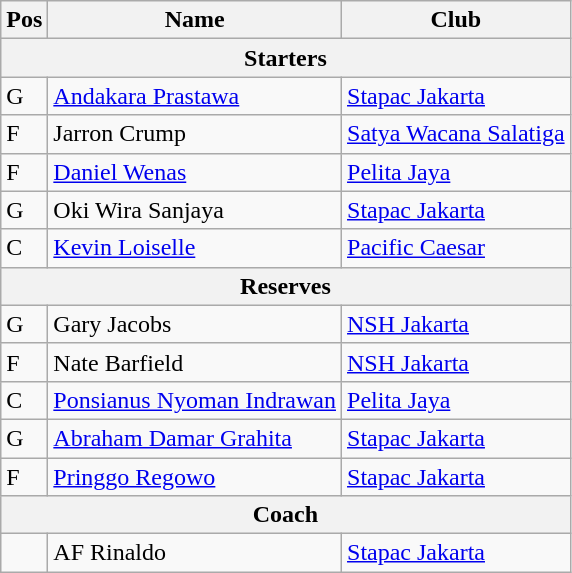<table class="wikitable">
<tr>
<th>Pos</th>
<th>Name</th>
<th>Club</th>
</tr>
<tr>
<th colspan="4">Starters</th>
</tr>
<tr>
<td>G</td>
<td> <a href='#'>Andakara Prastawa</a></td>
<td><a href='#'>Stapac Jakarta</a></td>
</tr>
<tr>
<td>F</td>
<td> Jarron Crump</td>
<td><a href='#'>Satya Wacana Salatiga</a></td>
</tr>
<tr>
<td>F</td>
<td> <a href='#'>Daniel Wenas</a></td>
<td><a href='#'>Pelita Jaya</a></td>
</tr>
<tr>
<td>G</td>
<td> Oki Wira Sanjaya</td>
<td><a href='#'>Stapac Jakarta</a></td>
</tr>
<tr>
<td>C</td>
<td> <a href='#'>Kevin Loiselle</a></td>
<td><a href='#'>Pacific Caesar</a></td>
</tr>
<tr>
<th colspan="4">Reserves</th>
</tr>
<tr>
<td>G</td>
<td> Gary Jacobs</td>
<td><a href='#'>NSH Jakarta</a></td>
</tr>
<tr>
<td>F</td>
<td> Nate Barfield</td>
<td><a href='#'>NSH Jakarta</a></td>
</tr>
<tr>
<td>C</td>
<td> <a href='#'>Ponsianus Nyoman Indrawan</a></td>
<td><a href='#'>Pelita Jaya</a></td>
</tr>
<tr>
<td>G</td>
<td> <a href='#'>Abraham Damar Grahita</a></td>
<td><a href='#'>Stapac Jakarta</a></td>
</tr>
<tr>
<td>F</td>
<td> <a href='#'>Pringgo Regowo</a></td>
<td><a href='#'>Stapac Jakarta</a></td>
</tr>
<tr>
<th colspan="4">Coach</th>
</tr>
<tr>
<td></td>
<td> AF Rinaldo</td>
<td><a href='#'>Stapac Jakarta</a></td>
</tr>
</table>
